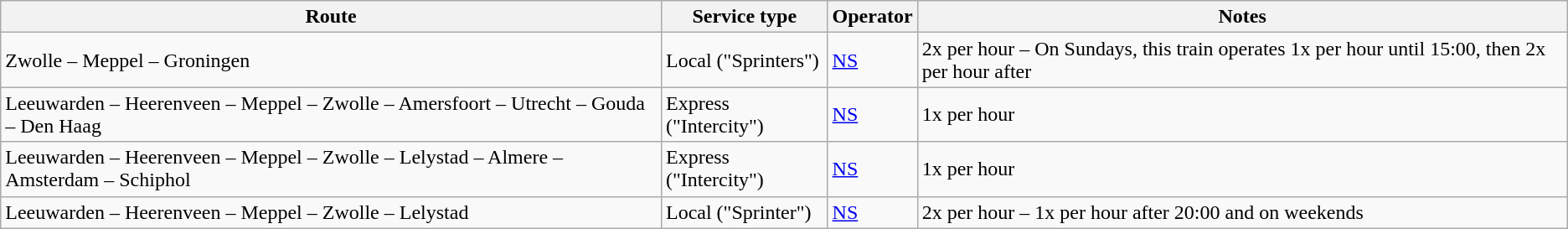<table class="wikitable">
<tr>
<th>Route</th>
<th>Service type</th>
<th>Operator</th>
<th>Notes</th>
</tr>
<tr>
<td>Zwolle – Meppel – Groningen</td>
<td>Local ("Sprinters")</td>
<td><a href='#'>NS</a></td>
<td>2x per hour – On Sundays, this train operates 1x per hour until 15:00, then 2x per hour after</td>
</tr>
<tr>
<td>Leeuwarden – Heerenveen – Meppel – Zwolle – Amersfoort – Utrecht – Gouda – Den Haag</td>
<td>Express ("Intercity")</td>
<td><a href='#'>NS</a></td>
<td>1x per hour</td>
</tr>
<tr>
<td>Leeuwarden – Heerenveen – Meppel – Zwolle – Lelystad – Almere – Amsterdam – Schiphol</td>
<td>Express ("Intercity")</td>
<td><a href='#'>NS</a></td>
<td>1x per hour</td>
</tr>
<tr>
<td>Leeuwarden – Heerenveen – Meppel – Zwolle – Lelystad</td>
<td>Local ("Sprinter")</td>
<td><a href='#'>NS</a></td>
<td>2x per hour – 1x per hour after 20:00 and on weekends</td>
</tr>
</table>
